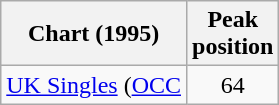<table class="wikitable">
<tr>
<th>Chart (1995)</th>
<th>Peak<br>position</th>
</tr>
<tr>
<td><a href='#'>UK Singles</a> (<a href='#'>OCC</a></td>
<td align="center">64</td>
</tr>
</table>
